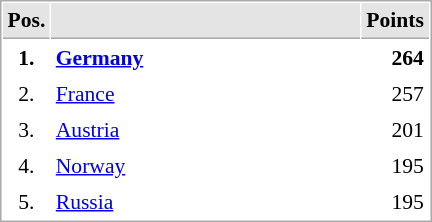<table cellspacing="1" cellpadding="3" style="border:1px solid #AAAAAA;font-size:90%">
<tr bgcolor="#E4E4E4">
<th style="border-bottom:1px solid #AAAAAA" width=10>Pos.</th>
<th style="border-bottom:1px solid #AAAAAA" width=200></th>
<th style="border-bottom:1px solid #AAAAAA" width=20>Points</th>
</tr>
<tr>
<td align="center"><strong>1.</strong></td>
<td><strong> <a href='#'>Germany</a></strong></td>
<td align="right"><strong>264</strong></td>
</tr>
<tr>
<td align="center">2.</td>
<td> <a href='#'>France</a></td>
<td align="right">257</td>
</tr>
<tr>
<td align="center">3.</td>
<td> <a href='#'>Austria</a></td>
<td align="right">201</td>
</tr>
<tr>
<td align="center">4.</td>
<td> <a href='#'>Norway</a></td>
<td align="right">195</td>
</tr>
<tr>
<td align="center">5.</td>
<td> <a href='#'>Russia</a></td>
<td align="right">195</td>
</tr>
</table>
